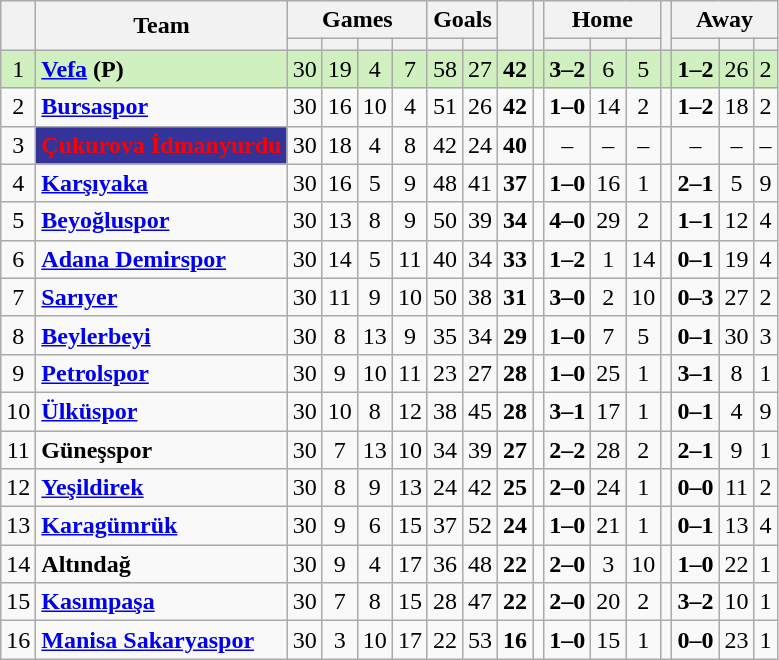<table class="wikitable" style="text-align: center;">
<tr>
<th rowspan=2></th>
<th rowspan=2>Team</th>
<th colspan=4>Games</th>
<th colspan=2>Goals</th>
<th rowspan=2></th>
<th rowspan=2></th>
<th colspan=3>Home</th>
<th rowspan=2></th>
<th colspan=3>Away</th>
</tr>
<tr>
<th></th>
<th></th>
<th></th>
<th></th>
<th></th>
<th></th>
<th></th>
<th></th>
<th></th>
<th></th>
<th></th>
<th></th>
</tr>
<tr>
<td style="background:#D0F0C0">1</td>
<td style="text-align:left; background:#D0F0C0"><strong><a href='#'>Vefa</a> (P)</strong></td>
<td style="background:#D0F0C0">30</td>
<td style="background:#D0F0C0">19</td>
<td style="background:#D0F0C0">4</td>
<td style="background:#D0F0C0">7</td>
<td style="background:#D0F0C0">58</td>
<td style="background:#D0F0C0">27</td>
<td style="background:#D0F0C0"><strong>42</strong></td>
<td style="background:#D0F0C0"></td>
<td style="background:#D0F0C0"><strong>3–2</strong></td>
<td style="background:#D0F0C0">6</td>
<td style="background:#D0F0C0">5</td>
<td style="background:#D0F0C0"></td>
<td style="background:#D0F0C0"><strong>1–2</strong></td>
<td style="background:#D0F0C0">26</td>
<td style="background:#D0F0C0">2</td>
</tr>
<tr>
<td>2</td>
<td align="left"><strong><a href='#'>Bursaspor</a></strong></td>
<td>30</td>
<td>16</td>
<td>10</td>
<td>4</td>
<td>51</td>
<td>26</td>
<td><strong>42</strong></td>
<td></td>
<td><strong>1–0</strong></td>
<td>14</td>
<td>2</td>
<td></td>
<td><strong>1–2</strong></td>
<td>18</td>
<td>2</td>
</tr>
<tr>
<td>3</td>
<td style="background:#339; color:red;"><strong>Çukurova İdmanyurdu</strong></td>
<td>30</td>
<td>18</td>
<td>4</td>
<td>8</td>
<td>42</td>
<td>24</td>
<td><strong>40</strong></td>
<td></td>
<td>–</td>
<td>–</td>
<td>–</td>
<td></td>
<td>–</td>
<td>–</td>
<td>–</td>
</tr>
<tr>
<td>4</td>
<td align="left"><strong><a href='#'>Karşıyaka</a></strong></td>
<td>30</td>
<td>16</td>
<td>5</td>
<td>9</td>
<td>48</td>
<td>41</td>
<td><strong>37</strong></td>
<td></td>
<td><strong>1–0</strong></td>
<td>16</td>
<td>1</td>
<td></td>
<td><strong>2–1</strong></td>
<td>5</td>
<td>9</td>
</tr>
<tr>
<td>5</td>
<td align="left"><strong><a href='#'>Beyoğluspor</a></strong></td>
<td>30</td>
<td>13</td>
<td>8</td>
<td>9</td>
<td>50</td>
<td>39</td>
<td><strong>34</strong></td>
<td></td>
<td><strong>4–0</strong></td>
<td>29</td>
<td>2</td>
<td></td>
<td><strong>1–1</strong></td>
<td>12</td>
<td>4</td>
</tr>
<tr>
<td>6</td>
<td align="left"><strong><a href='#'>Adana Demirspor</a></strong></td>
<td>30</td>
<td>14</td>
<td>5</td>
<td>11</td>
<td>40</td>
<td>34</td>
<td><strong>33</strong></td>
<td></td>
<td><strong>1–2</strong></td>
<td>1</td>
<td>14</td>
<td></td>
<td><strong>0–1</strong></td>
<td>19</td>
<td>4</td>
</tr>
<tr>
<td>7</td>
<td align="left"><strong><a href='#'>Sarıyer</a></strong></td>
<td>30</td>
<td>11</td>
<td>9</td>
<td>10</td>
<td>50</td>
<td>38</td>
<td><strong>31</strong></td>
<td></td>
<td><strong>3–0</strong></td>
<td>2</td>
<td>10</td>
<td></td>
<td><strong>0–3</strong></td>
<td>27</td>
<td>2</td>
</tr>
<tr>
<td>8</td>
<td align="left"><strong><a href='#'>Beylerbeyi</a></strong></td>
<td>30</td>
<td>8</td>
<td>13</td>
<td>9</td>
<td>35</td>
<td>34</td>
<td><strong>29</strong></td>
<td></td>
<td><strong>1–0</strong></td>
<td>7</td>
<td>5</td>
<td></td>
<td><strong>0–1</strong></td>
<td>30</td>
<td>3</td>
</tr>
<tr>
<td>9</td>
<td align="left"><strong><a href='#'>Petrolspor</a></strong></td>
<td>30</td>
<td>9</td>
<td>10</td>
<td>11</td>
<td>23</td>
<td>27</td>
<td><strong>28</strong></td>
<td></td>
<td><strong>1–0</strong></td>
<td>25</td>
<td>1</td>
<td></td>
<td><strong>3–1</strong></td>
<td>8</td>
<td>1</td>
</tr>
<tr>
<td>10</td>
<td align="left"><strong><a href='#'>Ülküspor</a></strong></td>
<td>30</td>
<td>10</td>
<td>8</td>
<td>12</td>
<td>38</td>
<td>45</td>
<td><strong>28</strong></td>
<td></td>
<td><strong>3–1</strong></td>
<td>17</td>
<td>1</td>
<td></td>
<td><strong>0–1</strong></td>
<td>4</td>
<td>9</td>
</tr>
<tr>
<td>11</td>
<td align="left"><strong>Güneşspor</strong></td>
<td>30</td>
<td>7</td>
<td>13</td>
<td>10</td>
<td>34</td>
<td>39</td>
<td><strong>27</strong></td>
<td></td>
<td><strong>2–2</strong></td>
<td>28</td>
<td>2</td>
<td></td>
<td><strong>2–1</strong></td>
<td>9</td>
<td>1</td>
</tr>
<tr>
<td>12</td>
<td align="left"><strong><a href='#'>Yeşildirek</a></strong></td>
<td>30</td>
<td>8</td>
<td>9</td>
<td>13</td>
<td>24</td>
<td>42</td>
<td><strong>25</strong></td>
<td></td>
<td><strong>2–0</strong></td>
<td>24</td>
<td>1</td>
<td></td>
<td><strong>0–0</strong></td>
<td>11</td>
<td>2</td>
</tr>
<tr>
<td>13</td>
<td align="left"><strong><a href='#'>Karagümrük</a></strong></td>
<td>30</td>
<td>9</td>
<td>6</td>
<td>15</td>
<td>37</td>
<td>52</td>
<td><strong>24</strong></td>
<td></td>
<td><strong>1–0</strong></td>
<td>21</td>
<td>1</td>
<td></td>
<td><strong>0–1</strong></td>
<td>13</td>
<td>4</td>
</tr>
<tr>
<td>14</td>
<td align="left"><strong>Altındağ</strong></td>
<td>30</td>
<td>9</td>
<td>4</td>
<td>17</td>
<td>36</td>
<td>48</td>
<td><strong>22</strong></td>
<td></td>
<td><strong>2–0</strong></td>
<td>3</td>
<td>10</td>
<td></td>
<td><strong>1–0</strong></td>
<td>22</td>
<td>1</td>
</tr>
<tr>
<td>15</td>
<td align="left"><strong><a href='#'>Kasımpaşa</a></strong></td>
<td>30</td>
<td>7</td>
<td>8</td>
<td>15</td>
<td>28</td>
<td>47</td>
<td><strong>22</strong></td>
<td></td>
<td><strong>2–0</strong></td>
<td>20</td>
<td>2</td>
<td></td>
<td><strong>3–2</strong></td>
<td>10</td>
<td>1</td>
</tr>
<tr>
<td>16</td>
<td align="left"><strong><a href='#'>Manisa Sakaryaspor</a></strong></td>
<td>30</td>
<td>3</td>
<td>10</td>
<td>17</td>
<td>22</td>
<td>53</td>
<td><strong>16</strong></td>
<td></td>
<td><strong>1–0</strong></td>
<td>15</td>
<td>1</td>
<td></td>
<td><strong>0–0</strong></td>
<td>23</td>
<td>1</td>
</tr>
</table>
